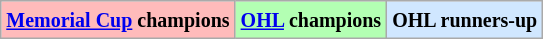<table class="wikitable">
<tr>
<td bgcolor="#FFBBBB"><small><strong><a href='#'>Memorial Cup</a> champions</strong></small></td>
<td bgcolor="#B3FFB3"><small><strong><a href='#'>OHL</a> champions</strong></small></td>
<td bgcolor="#D0E7FF"><small><strong>OHL runners-up</strong></small></td>
</tr>
</table>
